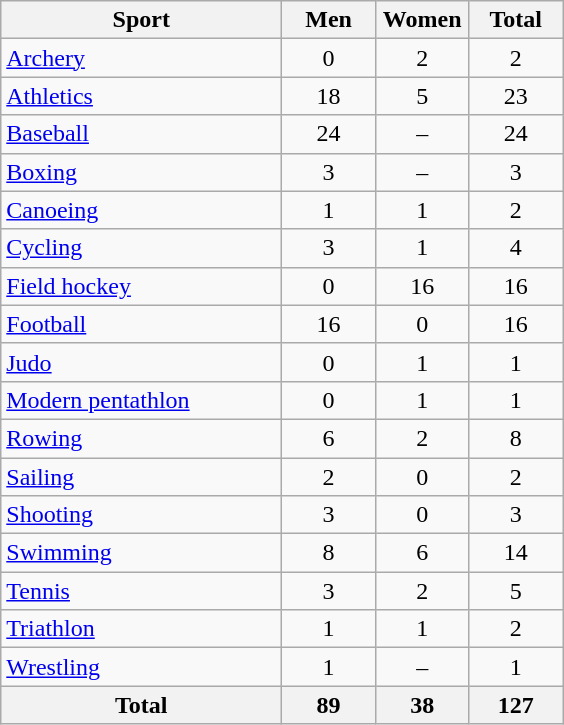<table class="wikitable sortable" style="text-align:center;">
<tr>
<th width=180>Sport</th>
<th width=55>Men</th>
<th width=55>Women</th>
<th width=55>Total</th>
</tr>
<tr>
<td align=left><a href='#'>Archery</a></td>
<td>0</td>
<td>2</td>
<td>2</td>
</tr>
<tr>
<td align=left><a href='#'>Athletics</a></td>
<td>18</td>
<td>5</td>
<td>23</td>
</tr>
<tr>
<td align=left><a href='#'>Baseball</a></td>
<td>24</td>
<td>–</td>
<td>24</td>
</tr>
<tr>
<td align=left><a href='#'>Boxing</a></td>
<td>3</td>
<td>–</td>
<td>3</td>
</tr>
<tr>
<td align=left><a href='#'>Canoeing</a></td>
<td>1</td>
<td>1</td>
<td>2</td>
</tr>
<tr>
<td align=left><a href='#'>Cycling</a></td>
<td>3</td>
<td>1</td>
<td>4</td>
</tr>
<tr>
<td align=left><a href='#'>Field hockey</a></td>
<td>0</td>
<td>16</td>
<td>16</td>
</tr>
<tr>
<td align=left><a href='#'>Football</a></td>
<td>16</td>
<td>0</td>
<td>16</td>
</tr>
<tr>
<td align=left><a href='#'>Judo</a></td>
<td>0</td>
<td>1</td>
<td>1</td>
</tr>
<tr>
<td align=left><a href='#'>Modern pentathlon</a></td>
<td>0</td>
<td>1</td>
<td>1</td>
</tr>
<tr>
<td align=left><a href='#'>Rowing</a></td>
<td>6</td>
<td>2</td>
<td>8</td>
</tr>
<tr>
<td align=left><a href='#'>Sailing</a></td>
<td>2</td>
<td>0</td>
<td>2</td>
</tr>
<tr>
<td align=left><a href='#'>Shooting</a></td>
<td>3</td>
<td>0</td>
<td>3</td>
</tr>
<tr>
<td align=left><a href='#'>Swimming</a></td>
<td>8</td>
<td>6</td>
<td>14</td>
</tr>
<tr>
<td align=left><a href='#'>Tennis</a></td>
<td>3</td>
<td>2</td>
<td>5</td>
</tr>
<tr>
<td align=left><a href='#'>Triathlon</a></td>
<td>1</td>
<td>1</td>
<td>2</td>
</tr>
<tr>
<td align=left><a href='#'>Wrestling</a></td>
<td>1</td>
<td>–</td>
<td>1</td>
</tr>
<tr>
<th>Total</th>
<th>89</th>
<th>38</th>
<th>127</th>
</tr>
</table>
